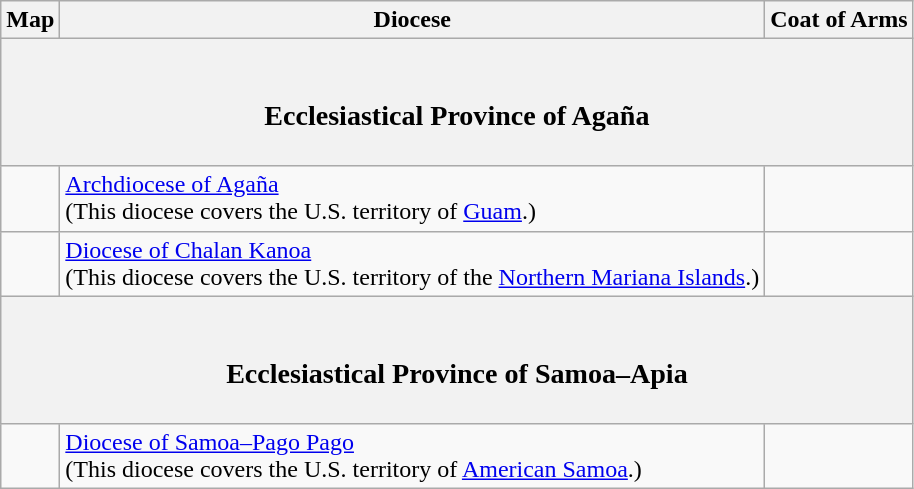<table class="wikitable sortable">
<tr>
<th class="unsortable">Map</th>
<th>Diocese</th>
<th class=unsortable>Coat of Arms</th>
</tr>
<tr>
<th colspan="3"><br><h3>Ecclesiastical Province of Agaña</h3></th>
</tr>
<tr>
<td></td>
<td><a href='#'>Archdiocese of Agaña</a><br>(This diocese covers the U.S. territory of <a href='#'>Guam</a>.)</td>
<td></td>
</tr>
<tr>
<td></td>
<td><a href='#'>Diocese of Chalan Kanoa</a><br>(This diocese covers the U.S. territory of the <a href='#'>Northern Mariana Islands</a>.)</td>
<td></td>
</tr>
<tr>
<th colspan="3"><br><h3>Ecclesiastical Province of Samoa–Apia</h3></th>
</tr>
<tr>
<td></td>
<td><a href='#'>Diocese of Samoa–Pago Pago</a><br>(This diocese covers the U.S. territory of <a href='#'>American Samoa</a>.)</td>
<td></td>
</tr>
</table>
